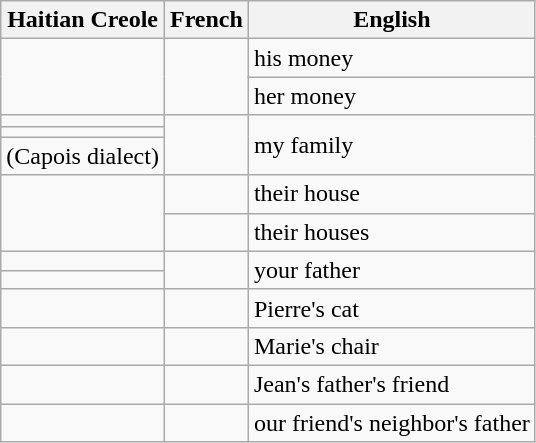<table class="wikitable">
<tr>
<th scope="col">Haitian Creole</th>
<th scope="col">French</th>
<th scope="col">English</th>
</tr>
<tr>
<td rowspan="2"></td>
<td rowspan="2"></td>
<td>his money</td>
</tr>
<tr>
<td>her money</td>
</tr>
<tr>
<td></td>
<td rowspan="3"></td>
<td rowspan="3">my family</td>
</tr>
<tr>
<td></td>
</tr>
<tr>
<td> (Capois dialect)</td>
</tr>
<tr>
<td rowspan="2"></td>
<td></td>
<td>their house</td>
</tr>
<tr>
<td></td>
<td>their houses</td>
</tr>
<tr>
<td></td>
<td rowspan="2"></td>
<td rowspan="2">your father</td>
</tr>
<tr>
<td></td>
</tr>
<tr>
<td></td>
<td></td>
<td>Pierre's cat</td>
</tr>
<tr>
<td></td>
<td></td>
<td>Marie's chair</td>
</tr>
<tr>
<td></td>
<td></td>
<td>Jean's father's friend</td>
</tr>
<tr>
<td></td>
<td></td>
<td>our friend's neighbor's father</td>
</tr>
</table>
